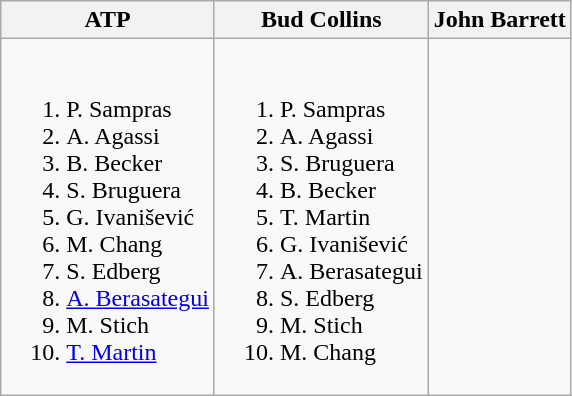<table class="wikitable">
<tr>
<th>ATP</th>
<th>Bud Collins</th>
<th>John Barrett</th>
</tr>
<tr style="vertical-align: top;">
<td style="white-space: nowrap;"><br><ol><li> P. Sampras</li><li> A. Agassi</li><li> B. Becker</li><li> S. Bruguera</li><li> G. Ivanišević</li><li> M. Chang</li><li> S. Edberg</li><li> <a href='#'>A. Berasategui</a></li><li> M. Stich</li><li> <a href='#'>T. Martin</a></li></ol></td>
<td style="white-space: nowrap;"><br><ol><li> P. Sampras</li><li> A. Agassi</li><li> S. Bruguera</li><li> B. Becker</li><li> T. Martin</li><li> G. Ivanišević</li><li> A. Berasategui</li><li> S. Edberg</li><li> M. Stich</li><li> M. Chang</li></ol></td>
<td></td>
</tr>
</table>
